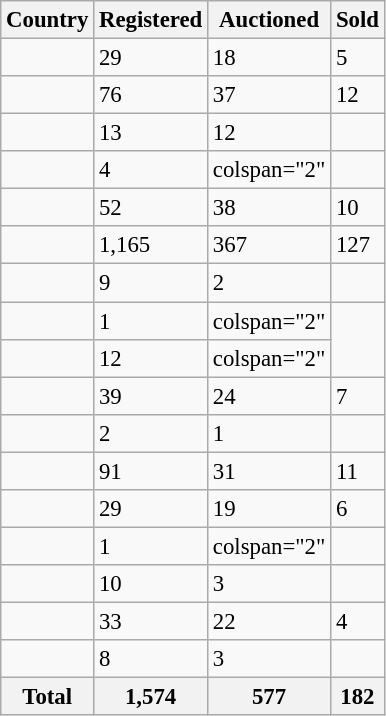<table class="wikitable defaultcenter col1left" style="font-size:95%;">
<tr>
<th scope="col">Country</th>
<th scope="col">Registered</th>
<th scope="col">Auctioned</th>
<th scope="col">Sold</th>
</tr>
<tr>
<td></td>
<td>29</td>
<td>18</td>
<td>5</td>
</tr>
<tr>
<td></td>
<td>76</td>
<td>37</td>
<td>12</td>
</tr>
<tr>
<td></td>
<td>13</td>
<td>12</td>
<td></td>
</tr>
<tr>
<td></td>
<td>4</td>
<td>colspan="2" </td>
</tr>
<tr>
<td></td>
<td>52</td>
<td>38</td>
<td>10</td>
</tr>
<tr>
<td></td>
<td>1,165</td>
<td>367</td>
<td>127</td>
</tr>
<tr>
<td></td>
<td>9</td>
<td>2</td>
<td></td>
</tr>
<tr>
<td></td>
<td>1</td>
<td>colspan="2" </td>
</tr>
<tr>
<td></td>
<td>12</td>
<td>colspan="2" </td>
</tr>
<tr>
<td></td>
<td>39</td>
<td>24</td>
<td>7</td>
</tr>
<tr>
<td></td>
<td>2</td>
<td>1</td>
<td></td>
</tr>
<tr>
<td></td>
<td>91</td>
<td>31</td>
<td>11</td>
</tr>
<tr>
<td></td>
<td>29</td>
<td>19</td>
<td>6</td>
</tr>
<tr>
<td></td>
<td>1</td>
<td>colspan="2" </td>
</tr>
<tr>
<td></td>
<td>10</td>
<td>3</td>
<td></td>
</tr>
<tr>
<td></td>
<td>33</td>
<td>22</td>
<td>4</td>
</tr>
<tr>
<td></td>
<td>8</td>
<td>3</td>
<td></td>
</tr>
<tr class="sortbottom">
<th>Total</th>
<th>1,574</th>
<th>577</th>
<th>182</th>
</tr>
</table>
